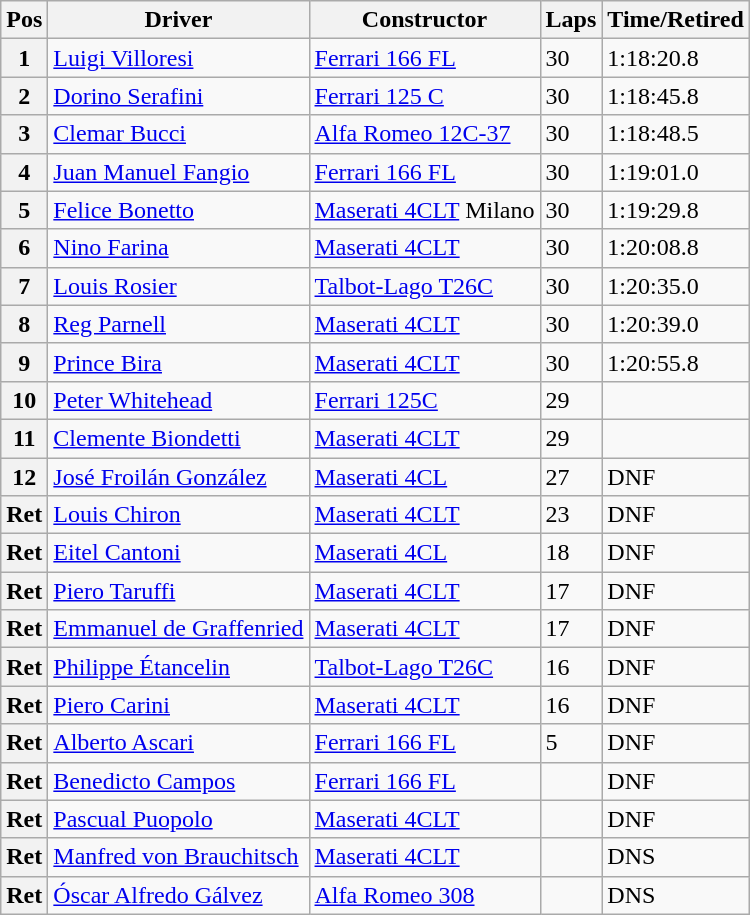<table class="wikitable">
<tr>
<th>Pos</th>
<th>Driver</th>
<th>Constructor</th>
<th>Laps</th>
<th>Time/Retired</th>
</tr>
<tr>
<th>1</th>
<td> <a href='#'>Luigi Villoresi</a></td>
<td><a href='#'>Ferrari 166 FL</a></td>
<td>30</td>
<td>1:18:20.8</td>
</tr>
<tr>
<th>2</th>
<td> <a href='#'>Dorino Serafini</a></td>
<td><a href='#'>Ferrari 125 C</a></td>
<td>30</td>
<td>1:18:45.8</td>
</tr>
<tr>
<th>3</th>
<td> <a href='#'>Clemar Bucci</a></td>
<td><a href='#'>Alfa Romeo 12C-37</a></td>
<td>30</td>
<td>1:18:48.5</td>
</tr>
<tr>
<th>4</th>
<td> <a href='#'>Juan Manuel Fangio</a></td>
<td><a href='#'>Ferrari 166 FL</a></td>
<td>30</td>
<td>1:19:01.0</td>
</tr>
<tr>
<th>5</th>
<td> <a href='#'>Felice Bonetto</a></td>
<td><a href='#'>Maserati 4CLT</a> Milano</td>
<td>30</td>
<td>1:19:29.8</td>
</tr>
<tr>
<th>6</th>
<td> <a href='#'>Nino Farina</a></td>
<td><a href='#'>Maserati 4CLT</a></td>
<td>30</td>
<td>1:20:08.8</td>
</tr>
<tr>
<th>7</th>
<td> <a href='#'>Louis Rosier</a></td>
<td><a href='#'>Talbot-Lago T26C</a></td>
<td>30</td>
<td>1:20:35.0</td>
</tr>
<tr>
<th>8</th>
<td> <a href='#'>Reg Parnell</a></td>
<td><a href='#'>Maserati 4CLT</a></td>
<td>30</td>
<td>1:20:39.0</td>
</tr>
<tr>
<th>9</th>
<td> <a href='#'>Prince Bira</a></td>
<td><a href='#'>Maserati 4CLT</a></td>
<td>30</td>
<td>1:20:55.8</td>
</tr>
<tr>
<th>10</th>
<td> <a href='#'>Peter Whitehead</a></td>
<td><a href='#'>Ferrari 125C</a></td>
<td>29</td>
<td></td>
</tr>
<tr>
<th>11</th>
<td> <a href='#'>Clemente Biondetti</a></td>
<td><a href='#'>Maserati 4CLT</a></td>
<td>29</td>
<td></td>
</tr>
<tr>
<th>12</th>
<td> <a href='#'>José Froilán González</a></td>
<td><a href='#'>Maserati 4CL</a></td>
<td>27</td>
<td>DNF</td>
</tr>
<tr>
<th>Ret</th>
<td> <a href='#'>Louis Chiron</a></td>
<td><a href='#'>Maserati 4CLT</a></td>
<td>23</td>
<td>DNF</td>
</tr>
<tr>
<th>Ret</th>
<td> <a href='#'>Eitel Cantoni</a></td>
<td><a href='#'>Maserati 4CL</a></td>
<td>18</td>
<td>DNF</td>
</tr>
<tr>
<th>Ret</th>
<td> <a href='#'>Piero Taruffi</a></td>
<td><a href='#'>Maserati 4CLT</a></td>
<td>17</td>
<td>DNF</td>
</tr>
<tr>
<th>Ret</th>
<td> <a href='#'>Emmanuel de Graffenried</a></td>
<td><a href='#'>Maserati 4CLT</a></td>
<td>17</td>
<td>DNF</td>
</tr>
<tr>
<th>Ret</th>
<td> <a href='#'>Philippe Étancelin</a></td>
<td><a href='#'>Talbot-Lago T26C</a></td>
<td>16</td>
<td>DNF</td>
</tr>
<tr>
<th>Ret</th>
<td> <a href='#'>Piero Carini</a></td>
<td><a href='#'>Maserati 4CLT</a></td>
<td>16</td>
<td>DNF</td>
</tr>
<tr>
<th>Ret</th>
<td> <a href='#'>Alberto Ascari</a></td>
<td><a href='#'>Ferrari 166 FL</a></td>
<td>5</td>
<td>DNF</td>
</tr>
<tr>
<th>Ret</th>
<td> <a href='#'>Benedicto Campos</a></td>
<td><a href='#'>Ferrari 166 FL</a></td>
<td></td>
<td>DNF</td>
</tr>
<tr>
<th>Ret</th>
<td> <a href='#'>Pascual Puopolo</a></td>
<td><a href='#'>Maserati 4CLT</a></td>
<td></td>
<td>DNF</td>
</tr>
<tr>
<th>Ret</th>
<td> <a href='#'>Manfred von Brauchitsch</a></td>
<td><a href='#'>Maserati 4CLT</a></td>
<td></td>
<td>DNS</td>
</tr>
<tr>
<th>Ret</th>
<td> <a href='#'>Óscar Alfredo Gálvez</a></td>
<td><a href='#'>Alfa Romeo 308</a></td>
<td></td>
<td>DNS</td>
</tr>
</table>
